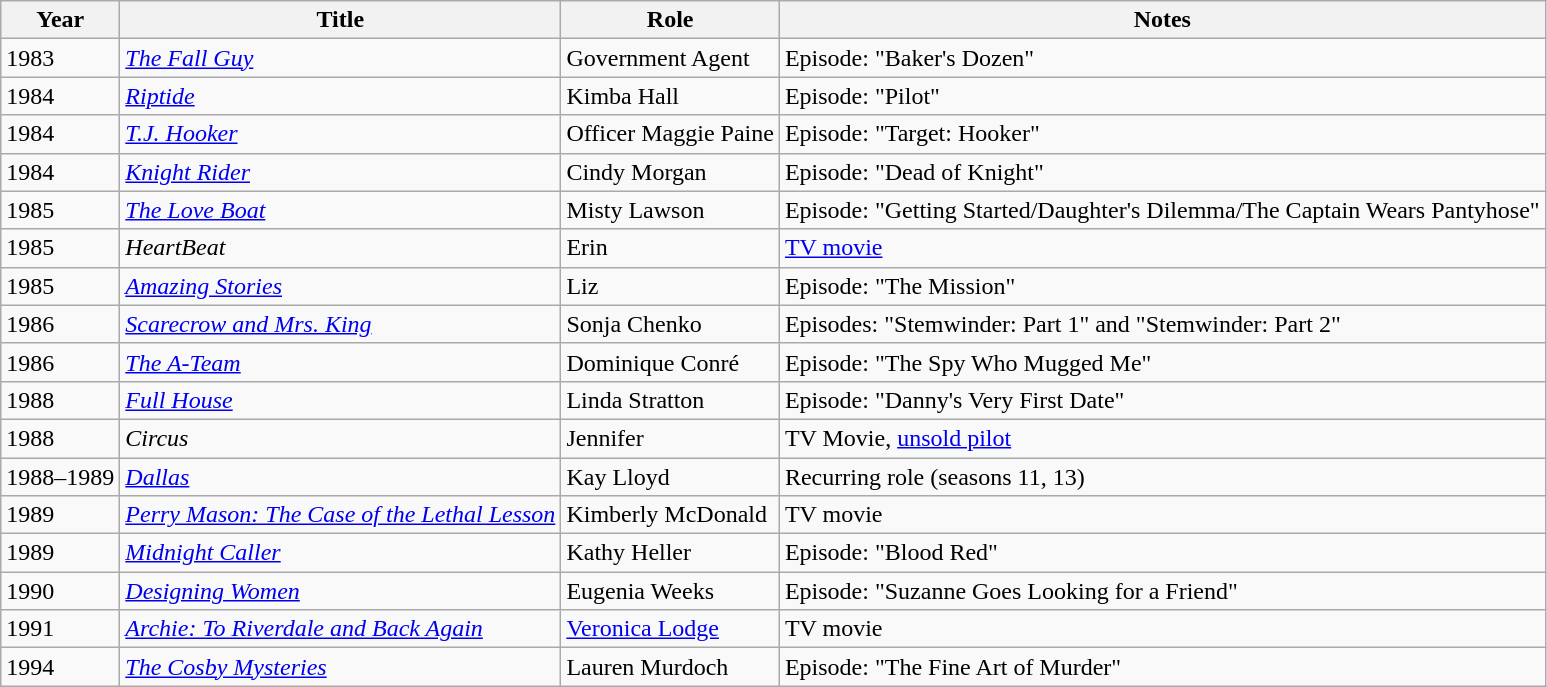<table class="wikitable sortable">
<tr>
<th>Year</th>
<th>Title</th>
<th>Role</th>
<th class="unsortable">Notes</th>
</tr>
<tr>
<td>1983</td>
<td><em><a href='#'>The Fall Guy</a></em></td>
<td>Government Agent</td>
<td>Episode: "Baker's Dozen"</td>
</tr>
<tr>
<td>1984</td>
<td><em><a href='#'>Riptide</a></em></td>
<td>Kimba Hall</td>
<td>Episode: "Pilot"</td>
</tr>
<tr>
<td>1984</td>
<td><em><a href='#'>T.J. Hooker</a></em></td>
<td>Officer Maggie Paine</td>
<td>Episode: "Target: Hooker"</td>
</tr>
<tr>
<td>1984</td>
<td><em><a href='#'>Knight Rider</a></em></td>
<td>Cindy Morgan</td>
<td>Episode: "Dead of Knight"</td>
</tr>
<tr>
<td>1985</td>
<td><em><a href='#'>The Love Boat</a></em></td>
<td>Misty Lawson</td>
<td>Episode: "Getting Started/Daughter's Dilemma/The Captain Wears Pantyhose"</td>
</tr>
<tr>
<td>1985</td>
<td><em>HeartBeat</em></td>
<td>Erin</td>
<td><a href='#'>TV movie</a></td>
</tr>
<tr>
<td>1985</td>
<td><em><a href='#'>Amazing Stories</a></em></td>
<td>Liz</td>
<td>Episode: "The Mission"</td>
</tr>
<tr>
<td>1986</td>
<td><em><a href='#'>Scarecrow and Mrs. King</a></em></td>
<td>Sonja Chenko</td>
<td>Episodes: "Stemwinder: Part 1" and "Stemwinder: Part 2"</td>
</tr>
<tr>
<td>1986</td>
<td><em><a href='#'>The A-Team</a></em></td>
<td>Dominique Conré</td>
<td>Episode: "The Spy Who Mugged Me"</td>
</tr>
<tr>
<td>1988</td>
<td><em><a href='#'>Full House</a></em></td>
<td>Linda Stratton</td>
<td>Episode: "Danny's Very First Date"</td>
</tr>
<tr>
<td>1988</td>
<td><em>Circus</em></td>
<td>Jennifer</td>
<td>TV Movie, <a href='#'>unsold pilot</a></td>
</tr>
<tr>
<td>1988–1989</td>
<td><em><a href='#'>Dallas</a></em></td>
<td>Kay Lloyd</td>
<td>Recurring role (seasons 11, 13)</td>
</tr>
<tr>
<td>1989</td>
<td><em><a href='#'>Perry Mason: The Case of the Lethal Lesson</a></em></td>
<td>Kimberly McDonald</td>
<td>TV movie</td>
</tr>
<tr>
<td>1989</td>
<td><em><a href='#'>Midnight Caller</a></em></td>
<td>Kathy Heller</td>
<td>Episode: "Blood Red"</td>
</tr>
<tr>
<td>1990</td>
<td><em><a href='#'>Designing Women</a></em></td>
<td>Eugenia Weeks</td>
<td>Episode: "Suzanne Goes Looking for a Friend"</td>
</tr>
<tr>
<td>1991</td>
<td><em><a href='#'>Archie: To Riverdale and Back Again</a></em></td>
<td><a href='#'>Veronica Lodge</a></td>
<td>TV movie</td>
</tr>
<tr>
<td>1994</td>
<td><em><a href='#'>The Cosby Mysteries</a></em></td>
<td>Lauren Murdoch</td>
<td>Episode: "The Fine Art of Murder"</td>
</tr>
</table>
